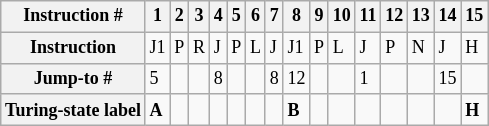<table class="wikitable">
<tr style="font-size:9pt;font-weight:bold">
<th>Instruction #</th>
<th>1</th>
<th>2</th>
<th>3</th>
<th>4</th>
<th>5</th>
<th>6</th>
<th>7</th>
<th>8</th>
<th>9</th>
<th>10</th>
<th>11</th>
<th>12</th>
<th>13</th>
<th>14</th>
<th>15</th>
</tr>
<tr style="font-size:9pt">
<th>Instruction</th>
<td>J1</td>
<td>P</td>
<td>R</td>
<td>J</td>
<td>P</td>
<td>L</td>
<td>J</td>
<td>J1</td>
<td>P</td>
<td>L</td>
<td>J</td>
<td>P</td>
<td>N</td>
<td>J</td>
<td>H</td>
</tr>
<tr style="font-size:9pt">
<th>Jump-to #</th>
<td>5</td>
<td></td>
<td></td>
<td>8</td>
<td></td>
<td></td>
<td>8</td>
<td>12</td>
<td></td>
<td></td>
<td>1</td>
<td></td>
<td></td>
<td>15</td>
<td></td>
</tr>
<tr style="font-size:9pt">
<th>Turing-state label</th>
<td style="font-weight:bold">A</td>
<td></td>
<td></td>
<td></td>
<td></td>
<td></td>
<td></td>
<td style="font-weight:bold">B</td>
<td></td>
<td></td>
<td></td>
<td></td>
<td></td>
<td></td>
<td style="font-weight:bold">H</td>
</tr>
</table>
